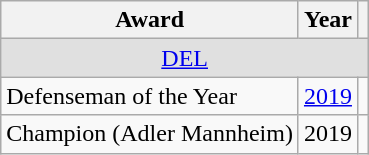<table class="wikitable">
<tr>
<th>Award</th>
<th>Year</th>
<th></th>
</tr>
<tr ALIGN="center" bgcolor="#e0e0e0">
<td colspan="3"><a href='#'>DEL</a></td>
</tr>
<tr>
<td>Defenseman of the Year</td>
<td><a href='#'>2019</a></td>
<td></td>
</tr>
<tr>
<td>Champion (Adler Mannheim)</td>
<td>2019</td>
<td></td>
</tr>
</table>
